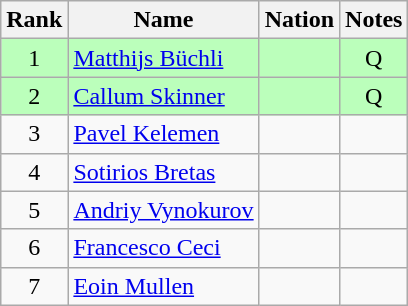<table class="wikitable sortable" style="text-align:center">
<tr>
<th>Rank</th>
<th>Name</th>
<th>Nation</th>
<th>Notes</th>
</tr>
<tr bgcolor=bbffbb>
<td>1</td>
<td align=left><a href='#'>Matthijs Büchli</a></td>
<td align=left></td>
<td>Q</td>
</tr>
<tr bgcolor=bbffbb>
<td>2</td>
<td align=left><a href='#'>Callum Skinner</a></td>
<td align=left></td>
<td>Q</td>
</tr>
<tr>
<td>3</td>
<td align=left><a href='#'>Pavel Kelemen</a></td>
<td align=left></td>
<td></td>
</tr>
<tr>
<td>4</td>
<td align=left><a href='#'>Sotirios Bretas</a></td>
<td align=left></td>
<td></td>
</tr>
<tr>
<td>5</td>
<td align=left><a href='#'>Andriy Vynokurov</a></td>
<td align=left></td>
<td></td>
</tr>
<tr>
<td>6</td>
<td align=left><a href='#'>Francesco Ceci</a></td>
<td align=left></td>
<td></td>
</tr>
<tr>
<td>7</td>
<td align=left><a href='#'>Eoin Mullen</a></td>
<td align=left></td>
<td></td>
</tr>
</table>
